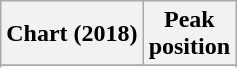<table class="wikitable sortable plainrowheaders" style="text-align:center">
<tr>
<th scope="col">Chart (2018)</th>
<th scope="col">Peak<br> position</th>
</tr>
<tr>
</tr>
<tr>
</tr>
<tr>
</tr>
</table>
